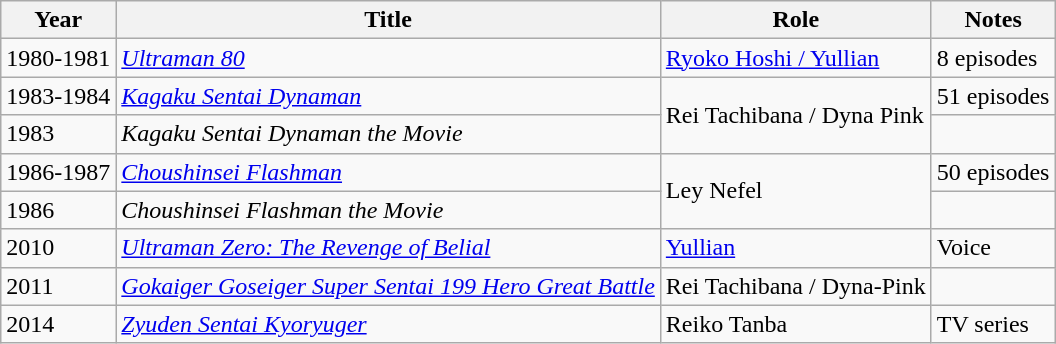<table class="wikitable">
<tr>
<th>Year</th>
<th>Title</th>
<th>Role</th>
<th>Notes</th>
</tr>
<tr>
<td>1980-1981</td>
<td><em><a href='#'>Ultraman 80</a></em></td>
<td><a href='#'>Ryoko Hoshi / Yullian</a></td>
<td>8 episodes</td>
</tr>
<tr>
<td>1983-1984</td>
<td><em><a href='#'>Kagaku Sentai Dynaman</a></em></td>
<td rowspan="2">Rei Tachibana / Dyna Pink</td>
<td>51 episodes</td>
</tr>
<tr>
<td>1983</td>
<td><em>Kagaku Sentai Dynaman the Movie</em></td>
<td></td>
</tr>
<tr>
<td>1986-1987</td>
<td><em><a href='#'>Choushinsei Flashman</a></em></td>
<td rowspan="2">Ley Nefel</td>
<td>50 episodes</td>
</tr>
<tr>
<td>1986</td>
<td><em>Choushinsei Flashman the Movie</em></td>
<td></td>
</tr>
<tr>
<td>2010</td>
<td><em><a href='#'>Ultraman Zero: The Revenge of Belial</a></em></td>
<td><a href='#'>Yullian</a></td>
<td>Voice </td>
</tr>
<tr>
<td>2011</td>
<td><em><a href='#'>Gokaiger Goseiger Super Sentai 199 Hero Great Battle</a></em></td>
<td>Rei Tachibana / Dyna-Pink</td>
<td></td>
</tr>
<tr>
<td>2014</td>
<td><em><a href='#'>Zyuden Sentai Kyoryuger</a></em></td>
<td>Reiko Tanba</td>
<td>TV series<br></td>
</tr>
</table>
